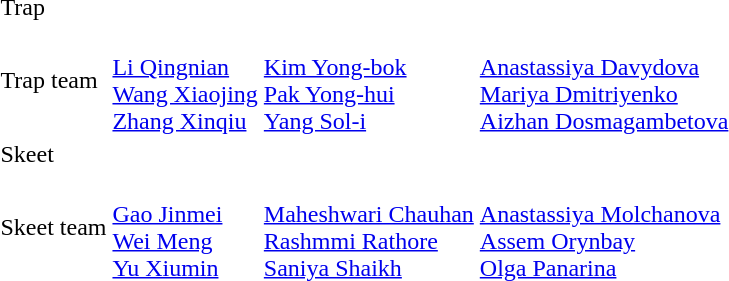<table>
<tr>
<td>Trap</td>
<td></td>
<td></td>
<td></td>
</tr>
<tr>
<td>Trap team</td>
<td><br><a href='#'>Li Qingnian</a><br><a href='#'>Wang Xiaojing</a><br><a href='#'>Zhang Xinqiu</a></td>
<td><br><a href='#'>Kim Yong-bok</a><br><a href='#'>Pak Yong-hui</a><br><a href='#'>Yang Sol-i</a></td>
<td><br><a href='#'>Anastassiya Davydova</a><br><a href='#'>Mariya Dmitriyenko</a><br><a href='#'>Aizhan Dosmagambetova</a></td>
</tr>
<tr>
<td>Skeet</td>
<td></td>
<td></td>
<td></td>
</tr>
<tr>
<td>Skeet team</td>
<td><br><a href='#'>Gao Jinmei</a><br><a href='#'>Wei Meng</a><br><a href='#'>Yu Xiumin</a></td>
<td><br><a href='#'>Maheshwari Chauhan</a><br><a href='#'>Rashmmi Rathore</a><br><a href='#'>Saniya Shaikh</a></td>
<td><br><a href='#'>Anastassiya Molchanova</a><br><a href='#'>Assem Orynbay</a><br><a href='#'>Olga Panarina</a></td>
</tr>
</table>
